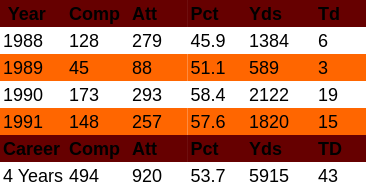<table cellpadding="2" cellspacing="0" style="font-family:Arial, Helvetica, sans-serif; font-size: 12px">
<tr bgcolor="#660000">
<td width="40" nowrap="nowrap" bgcolor="#660000"><span><strong> Year</strong></span></td>
<td width="38" nowrap="nowrap" bgcolor="#660000"><div><span><strong>Comp</strong></span></div></td>
<td width="35" nowrap="nowrap" bgcolor="#660000"><div><span><strong>Att</strong></span></div></td>
<td width="35" nowrap="nowrap" bgcolor="#660000"><div><span><strong>Pct</strong></span></div></td>
<td width="42" nowrap="nowrap" bgcolor="#660000"><div><span><strong>Yds</strong></span></div></td>
<td width="30" nowrap="nowrap" bgcolor="#660000"><div><span><strong>Td</strong></span></div></td>
</tr>
<tr>
<td nowrap="nowrap">1988</td>
<td nowrap="nowrap"><div>128</div></td>
<td nowrap="nowrap"><div>279</div></td>
<td nowrap="nowrap"><div>45.9</div></td>
<td nowrap="nowrap"><div>1384</div></td>
<td nowrap="nowrap"><div>6</div></td>
</tr>
<tr>
<td nowrap="nowrap" bgcolor="#ff6600">1989</td>
<td nowrap="nowrap" bgcolor="#ff6600"><div>45</div></td>
<td nowrap="nowrap" bgcolor="#ff6600"><div>88</div></td>
<td nowrap="nowrap" bgcolor="#ff6600"><div>51.1</div></td>
<td nowrap="nowrap" bgcolor="#ff6600"><div>589</div></td>
<td nowrap="nowrap" bgcolor="#ff6600"><div>3</div></td>
</tr>
<tr>
<td nowrap="nowrap">1990</td>
<td nowrap="nowrap"><div>173</div></td>
<td nowrap="nowrap"><div>293</div></td>
<td nowrap="nowrap"><div>58.4</div></td>
<td nowrap="nowrap"><div>2122</div></td>
<td nowrap="nowrap"><div>19</div></td>
</tr>
<tr>
<td nowrap="nowrap" bgcolor="#ff6600">1991</td>
<td nowrap="nowrap" bgcolor="#ff6600"><div>148</div></td>
<td nowrap="nowrap" bgcolor="#ff6600"><div>257</div></td>
<td nowrap="nowrap" bgcolor="#ff6600"><div>57.6</div></td>
<td nowrap="nowrap" bgcolor="#ff6600"><div>1820</div></td>
<td nowrap="nowrap" bgcolor="#ff6600"><div>15</div></td>
</tr>
<tr bgcolor="#660000" style="border-bottom:#000000 solid 1px">
<td nowrap="nowrap" bgcolor="#660000"><span><strong>Career</strong></span></td>
<td nowrap="nowrap" bgcolor="#660000"><div><span><strong>Comp</strong></span></div></td>
<td nowrap="nowrap" bgcolor="#660000"><div><span><strong>Att</strong></span></div></td>
<td nowrap="nowrap" bgcolor="#660000"><div><span><strong>Pct</strong></span></div></td>
<td nowrap="nowrap" bgcolor="#660000"><div><span><strong>Yds</strong></span></div></td>
<td nowrap="nowrap" bgcolor="#660000"><div><span><strong>TD</strong></span></div></td>
</tr>
<tr>
<td nowrap="nowrap">4 Years</td>
<td nowrap="nowrap"><div>494</div></td>
<td nowrap="nowrap"><div>920</div></td>
<td nowrap="nowrap"><div>53.7</div></td>
<td nowrap="nowrap"><div>5915</div></td>
<td nowrap="nowrap"><div>43</div></td>
</tr>
</table>
